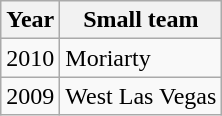<table class="wikitable">
<tr>
<th>Year</th>
<th>Small team</th>
</tr>
<tr>
<td>2010</td>
<td>Moriarty</td>
</tr>
<tr>
<td>2009</td>
<td>West Las Vegas</td>
</tr>
</table>
